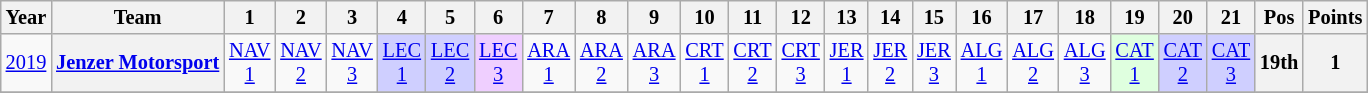<table class="wikitable" style="text-align:center; font-size:85%">
<tr>
<th>Year</th>
<th>Team</th>
<th>1</th>
<th>2</th>
<th>3</th>
<th>4</th>
<th>5</th>
<th>6</th>
<th>7</th>
<th>8</th>
<th>9</th>
<th>10</th>
<th>11</th>
<th>12</th>
<th>13</th>
<th>14</th>
<th>15</th>
<th>16</th>
<th>17</th>
<th>18</th>
<th>19</th>
<th>20</th>
<th>21</th>
<th>Pos</th>
<th>Points</th>
</tr>
<tr>
<td><a href='#'>2019</a></td>
<th nowrap><a href='#'>Jenzer Motorsport</a></th>
<td><a href='#'>NAV<br>1</a></td>
<td><a href='#'>NAV<br>2</a></td>
<td><a href='#'>NAV<br>3</a></td>
<td style="background:#CFCFFF"><a href='#'>LEC<br>1</a><br></td>
<td style="background:#CFCFFF"><a href='#'>LEC<br>2</a><br></td>
<td style="background:#EFCFFF"><a href='#'>LEC<br>3</a><br></td>
<td><a href='#'>ARA<br>1</a></td>
<td><a href='#'>ARA<br>2</a></td>
<td><a href='#'>ARA<br>3</a></td>
<td><a href='#'>CRT<br>1</a></td>
<td><a href='#'>CRT<br>2</a></td>
<td><a href='#'>CRT<br>3</a></td>
<td><a href='#'>JER<br>1</a></td>
<td><a href='#'>JER<br>2</a></td>
<td><a href='#'>JER<br>3</a></td>
<td><a href='#'>ALG<br>1</a></td>
<td><a href='#'>ALG<br>2</a></td>
<td><a href='#'>ALG<br>3</a></td>
<td style="background:#DFFFDF"><a href='#'>CAT<br>1</a><br></td>
<td style="background:#CFCFFF"><a href='#'>CAT<br>2</a><br></td>
<td style="background:#CFCFFF"><a href='#'>CAT<br>3</a><br></td>
<th>19th</th>
<th>1</th>
</tr>
<tr>
</tr>
</table>
